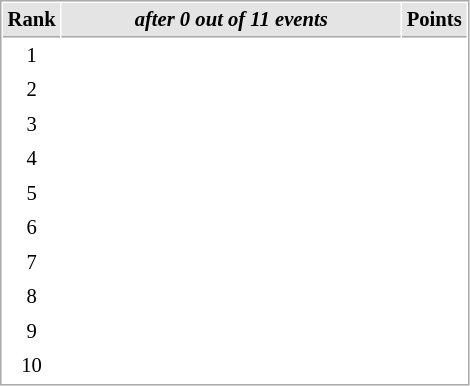<table cellspacing="1" cellpadding="3" style="border:1px solid #AAAAAA;font-size:86%">
<tr style="background-color: #E4E4E4;">
<th style="border-bottom:1px solid #AAAAAA" width=10>Rank</th>
<th style="border-bottom:1px solid #AAAAAA" width=220><em>after 0 out of 11 events</em></th>
<th style="border-bottom:1px solid #AAAAAA" width=20 align=right>Points</th>
</tr>
<tr>
<td align=center>1</td>
<td></td>
<td align=right></td>
</tr>
<tr>
<td align=center>2</td>
<td></td>
<td align=right></td>
</tr>
<tr>
<td align=center>3</td>
<td></td>
<td align=right></td>
</tr>
<tr>
<td align=center>4</td>
<td></td>
<td align=right></td>
</tr>
<tr>
<td align=center>5</td>
<td></td>
<td align=right></td>
</tr>
<tr>
<td align=center>6</td>
<td></td>
<td align=right></td>
</tr>
<tr>
<td align=center>7</td>
<td></td>
<td align=right></td>
</tr>
<tr>
<td align=center>8</td>
<td></td>
<td align=right></td>
</tr>
<tr>
<td align=center>9</td>
<td></td>
<td align=right></td>
</tr>
<tr>
<td align=center>10</td>
<td></td>
<td align=right></td>
</tr>
</table>
